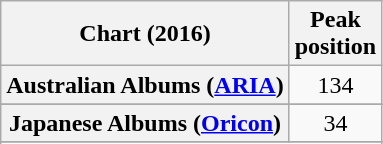<table class="wikitable sortable plainrowheaders" style="text-align:center">
<tr>
<th scope="col">Chart (2016)</th>
<th scope="col">Peak<br>position</th>
</tr>
<tr>
<th scope="row">Australian Albums (<a href='#'>ARIA</a>)</th>
<td align="center">134</td>
</tr>
<tr>
</tr>
<tr>
</tr>
<tr>
</tr>
<tr>
</tr>
<tr>
</tr>
<tr>
</tr>
<tr>
</tr>
<tr>
</tr>
<tr>
</tr>
<tr>
</tr>
<tr>
</tr>
<tr>
<th scope="row">Japanese Albums (<a href='#'>Oricon</a>)</th>
<td>34</td>
</tr>
<tr>
</tr>
<tr>
</tr>
<tr>
</tr>
<tr>
</tr>
<tr>
</tr>
<tr>
</tr>
<tr>
</tr>
<tr>
</tr>
</table>
